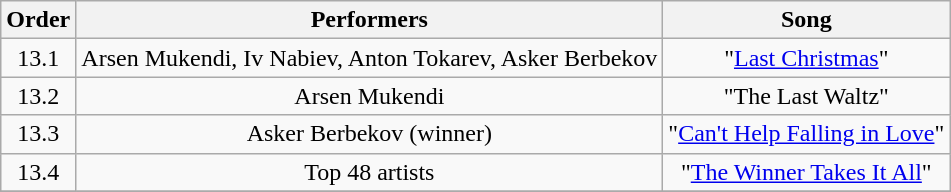<table class="wikitable sortable" style="text-align: center; width: auto;">
<tr>
<th>Order</th>
<th>Performers</th>
<th>Song</th>
</tr>
<tr>
<td>13.1</td>
<td>Arsen Mukendi, Iv Nabiev, Anton Tokarev, Asker Berbekov</td>
<td>"<a href='#'>Last Christmas</a>"</td>
</tr>
<tr>
<td>13.2</td>
<td>Arsen Mukendi</td>
<td>"The Last Waltz"</td>
</tr>
<tr>
<td>13.3</td>
<td>Asker Berbekov (winner)</td>
<td>"<a href='#'>Can't Help Falling in Love</a>"</td>
</tr>
<tr>
<td>13.4</td>
<td>Top 48 artists</td>
<td>"<a href='#'>The Winner Takes It All</a>"</td>
</tr>
<tr>
</tr>
</table>
